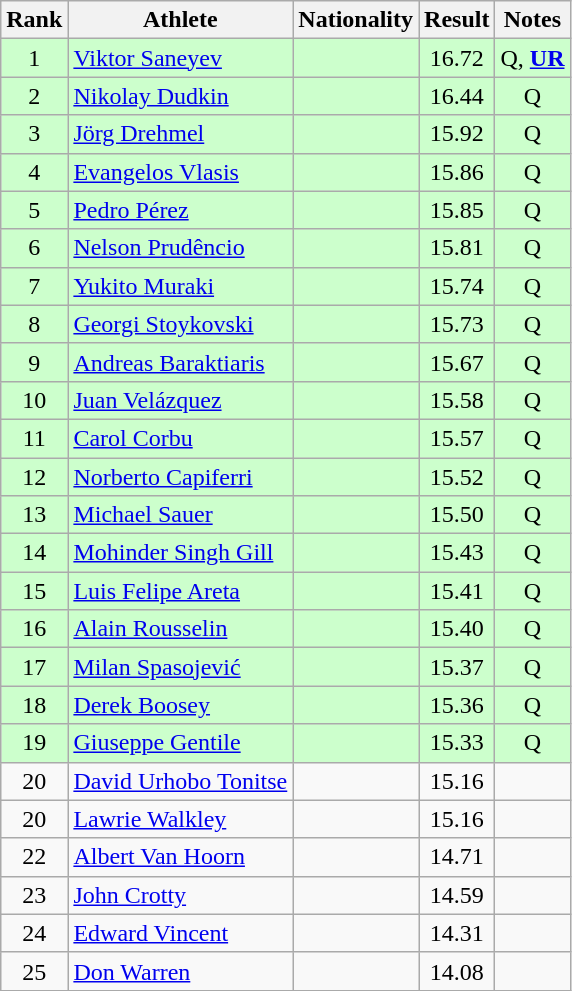<table class="wikitable sortable" style="text-align:center">
<tr>
<th>Rank</th>
<th>Athlete</th>
<th>Nationality</th>
<th>Result</th>
<th>Notes</th>
</tr>
<tr bgcolor=ccffcc>
<td>1</td>
<td align=left><a href='#'>Viktor Saneyev</a></td>
<td align=left></td>
<td>16.72</td>
<td>Q, <strong><a href='#'>UR</a></strong></td>
</tr>
<tr bgcolor=ccffcc>
<td>2</td>
<td align=left><a href='#'>Nikolay Dudkin</a></td>
<td align=left></td>
<td>16.44</td>
<td>Q</td>
</tr>
<tr bgcolor=ccffcc>
<td>3</td>
<td align=left><a href='#'>Jörg Drehmel</a></td>
<td align=left></td>
<td>15.92</td>
<td>Q</td>
</tr>
<tr bgcolor=ccffcc>
<td>4</td>
<td align=left><a href='#'>Evangelos Vlasis</a></td>
<td align=left></td>
<td>15.86</td>
<td>Q</td>
</tr>
<tr bgcolor=ccffcc>
<td>5</td>
<td align=left><a href='#'>Pedro Pérez</a></td>
<td align=left></td>
<td>15.85</td>
<td>Q</td>
</tr>
<tr bgcolor=ccffcc>
<td>6</td>
<td align=left><a href='#'>Nelson Prudêncio</a></td>
<td align=left></td>
<td>15.81</td>
<td>Q</td>
</tr>
<tr bgcolor=ccffcc>
<td>7</td>
<td align=left><a href='#'>Yukito Muraki</a></td>
<td align=left></td>
<td>15.74</td>
<td>Q</td>
</tr>
<tr bgcolor=ccffcc>
<td>8</td>
<td align=left><a href='#'>Georgi Stoykovski</a></td>
<td align=left></td>
<td>15.73</td>
<td>Q</td>
</tr>
<tr bgcolor=ccffcc>
<td>9</td>
<td align=left><a href='#'>Andreas Baraktiaris</a></td>
<td align=left></td>
<td>15.67</td>
<td>Q</td>
</tr>
<tr bgcolor=ccffcc>
<td>10</td>
<td align=left><a href='#'>Juan Velázquez</a></td>
<td align=left></td>
<td>15.58</td>
<td>Q</td>
</tr>
<tr bgcolor=ccffcc>
<td>11</td>
<td align=left><a href='#'>Carol Corbu</a></td>
<td align=left></td>
<td>15.57</td>
<td>Q</td>
</tr>
<tr bgcolor=ccffcc>
<td>12</td>
<td align=left><a href='#'>Norberto Capiferri</a></td>
<td align=left></td>
<td>15.52</td>
<td>Q</td>
</tr>
<tr bgcolor=ccffcc>
<td>13</td>
<td align=left><a href='#'>Michael Sauer</a></td>
<td align=left></td>
<td>15.50</td>
<td>Q</td>
</tr>
<tr bgcolor=ccffcc>
<td>14</td>
<td align=left><a href='#'>Mohinder Singh Gill</a></td>
<td align=left></td>
<td>15.43</td>
<td>Q</td>
</tr>
<tr bgcolor=ccffcc>
<td>15</td>
<td align=left><a href='#'>Luis Felipe Areta</a></td>
<td align=left></td>
<td>15.41</td>
<td>Q</td>
</tr>
<tr bgcolor=ccffcc>
<td>16</td>
<td align=left><a href='#'>Alain Rousselin</a></td>
<td align=left></td>
<td>15.40</td>
<td>Q</td>
</tr>
<tr bgcolor=ccffcc>
<td>17</td>
<td align=left><a href='#'>Milan Spasojević</a></td>
<td align=left></td>
<td>15.37</td>
<td>Q</td>
</tr>
<tr bgcolor=ccffcc>
<td>18</td>
<td align=left><a href='#'>Derek Boosey</a></td>
<td align=left></td>
<td>15.36</td>
<td>Q</td>
</tr>
<tr bgcolor=ccffcc>
<td>19</td>
<td align=left><a href='#'>Giuseppe Gentile</a></td>
<td align=left></td>
<td>15.33</td>
<td>Q</td>
</tr>
<tr>
<td>20</td>
<td align=left><a href='#'>David Urhobo Tonitse</a></td>
<td align=left></td>
<td>15.16</td>
<td></td>
</tr>
<tr>
<td>20</td>
<td align=left><a href='#'>Lawrie Walkley</a></td>
<td align=left></td>
<td>15.16</td>
<td></td>
</tr>
<tr>
<td>22</td>
<td align=left><a href='#'>Albert Van Hoorn</a></td>
<td align=left></td>
<td>14.71</td>
<td></td>
</tr>
<tr>
<td>23</td>
<td align=left><a href='#'>John Crotty</a></td>
<td align=left></td>
<td>14.59</td>
<td></td>
</tr>
<tr>
<td>24</td>
<td align=left><a href='#'>Edward Vincent</a></td>
<td align=left></td>
<td>14.31</td>
<td></td>
</tr>
<tr>
<td>25</td>
<td align=left><a href='#'>Don Warren</a></td>
<td align=left></td>
<td>14.08</td>
<td></td>
</tr>
</table>
